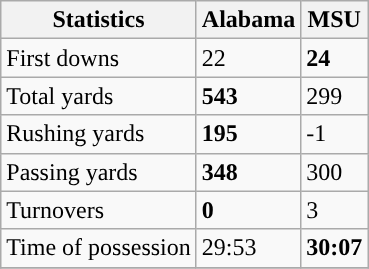<table class="wikitable" style="float: left;">
<tr>
<th>Statistics</th>
<th>Alabama</th>
<th>MSU</th>
</tr>
<tr>
<td>First downs</td>
<td>22</td>
<td><strong>24</strong></td>
</tr>
<tr>
<td>Total yards</td>
<td><strong>543</strong></td>
<td>299</td>
</tr>
<tr>
<td>Rushing yards</td>
<td><strong>195</strong></td>
<td>-1</td>
</tr>
<tr>
<td>Passing yards</td>
<td><strong>348</strong></td>
<td>300</td>
</tr>
<tr>
<td>Turnovers</td>
<td><strong>0</strong></td>
<td>3</td>
</tr>
<tr>
<td>Time of possession</td>
<td>29:53</td>
<td><strong>30:07</strong></td>
</tr>
<tr>
</tr>
</table>
